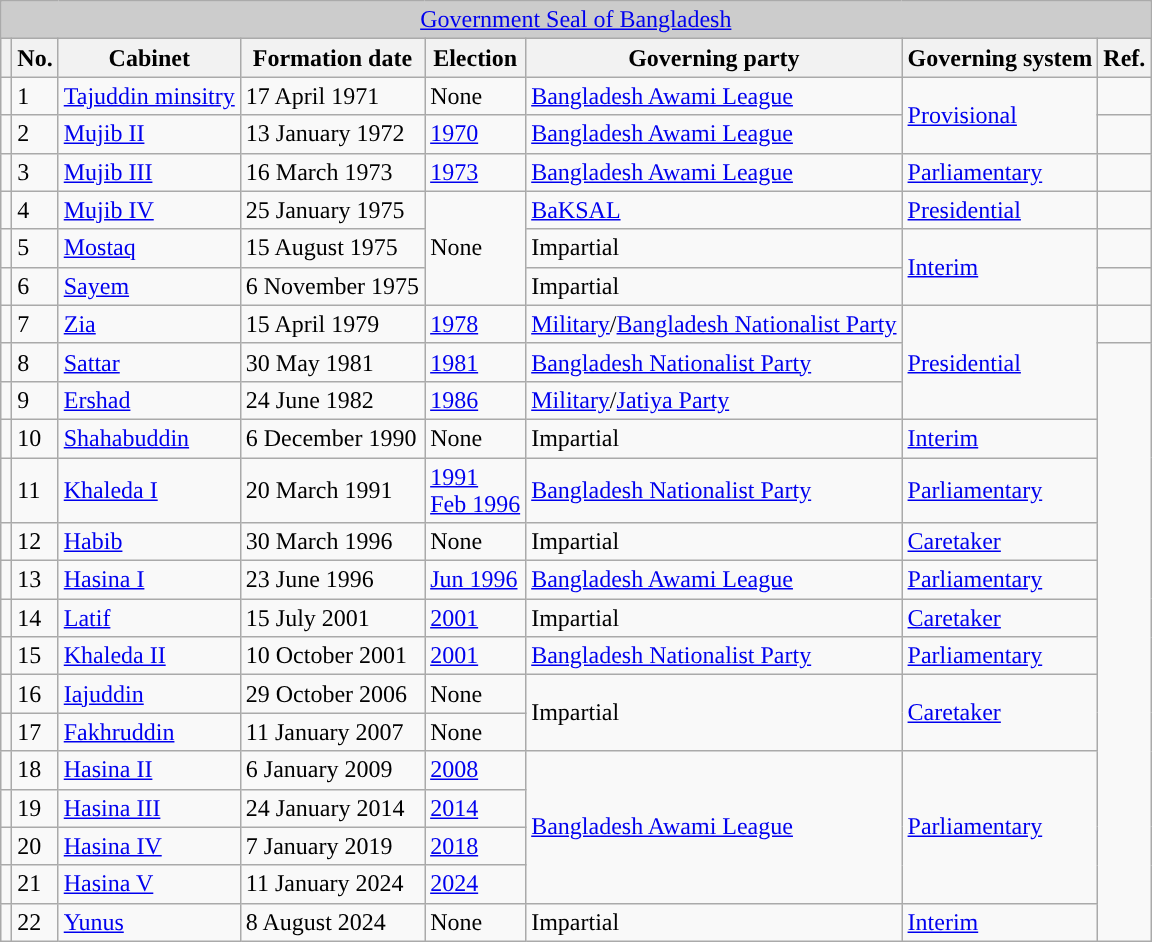<table class="wikitable">
<tr>
<td colspan="8" style="text-align: center; background:#cccccc;"><a href='#'>Government Seal of Bangladesh</a></td>
</tr>
<tr>
<th></th>
<th>No.</th>
<th>Cabinet</th>
<th>Formation date</th>
<th>Election</th>
<th>Governing party</th>
<th>Governing system</th>
<th>Ref.</th>
</tr>
<tr>
<td align=center style="background-color:"></td>
<td>1</td>
<td><a href='#'>Tajuddin minsitry</a></td>
<td>17 April 1971</td>
<td>None</td>
<td><a href='#'>Bangladesh Awami League</a></td>
<td rowspan="2"><a href='#'>Provisional</a></td>
<td></td>
</tr>
<tr>
<td align=center style="background-color:"></td>
<td>2</td>
<td><a href='#'>Mujib II</a></td>
<td>13 January 1972</td>
<td><a href='#'>1970</a></td>
<td><a href='#'>Bangladesh Awami League</a></td>
<td></td>
</tr>
<tr>
<td align=center style="background-color:"></td>
<td>3</td>
<td><a href='#'>Mujib III</a></td>
<td>16 March 1973</td>
<td><a href='#'>1973</a></td>
<td><a href='#'>Bangladesh Awami League</a></td>
<td><a href='#'>Parliamentary</a></td>
<td></td>
</tr>
<tr>
<td align=center style="background-color:"></td>
<td>4</td>
<td><a href='#'>Mujib IV</a></td>
<td>25 January 1975</td>
<td rowspan="3">None</td>
<td><a href='#'>BaKSAL</a></td>
<td><a href='#'>Presidential</a></td>
<td></td>
</tr>
<tr>
<td align=center style="background-color:"></td>
<td>5</td>
<td><a href='#'>Mostaq</a></td>
<td>15 August 1975</td>
<td>Impartial</td>
<td rowspan="2"><a href='#'>Interim</a></td>
</tr>
<tr>
<td align=center style="background-color:"></td>
<td>6</td>
<td><a href='#'>Sayem</a></td>
<td>6 November 1975</td>
<td>Impartial</td>
<td></td>
</tr>
<tr>
<td align=center style="background-color:"></td>
<td>7</td>
<td><a href='#'>Zia</a></td>
<td>15 April 1979</td>
<td><a href='#'>1978</a></td>
<td><a href='#'>Military</a>/<a href='#'>Bangladesh Nationalist Party</a></td>
<td rowspan="3"><a href='#'>Presidential</a></td>
<td></td>
</tr>
<tr>
<td align=center style="background-color:"></td>
<td>8</td>
<td><a href='#'>Sattar</a></td>
<td>30 May 1981</td>
<td><a href='#'>1981</a></td>
<td><a href='#'>Bangladesh Nationalist Party</a></td>
</tr>
<tr>
<td align=center style="background-color:"></td>
<td>9</td>
<td><a href='#'>Ershad</a></td>
<td>24 June 1982</td>
<td><a href='#'>1986</a></td>
<td><a href='#'>Military</a>/<a href='#'>Jatiya Party</a></td>
</tr>
<tr>
<td align=center style="background-color:"></td>
<td>10</td>
<td><a href='#'>Shahabuddin</a></td>
<td>6 December 1990</td>
<td>None</td>
<td>Impartial</td>
<td><a href='#'>Interim</a></td>
</tr>
<tr>
<td align=center style="background-color:"></td>
<td>11</td>
<td><a href='#'>Khaleda I</a></td>
<td>20 March 1991</td>
<td><a href='#'>1991</a><br><a href='#'>Feb 1996</a></td>
<td><a href='#'>Bangladesh Nationalist Party</a></td>
<td><a href='#'>Parliamentary</a></td>
</tr>
<tr>
<td align=center style="background-color:"></td>
<td>12</td>
<td><a href='#'>Habib</a></td>
<td>30 March 1996</td>
<td>None</td>
<td>Impartial</td>
<td><a href='#'>Caretaker</a></td>
</tr>
<tr>
<td align=center style="background-color:"></td>
<td>13</td>
<td><a href='#'>Hasina I</a></td>
<td>23 June 1996</td>
<td><a href='#'>Jun 1996</a></td>
<td><a href='#'>Bangladesh Awami League</a></td>
<td><a href='#'>Parliamentary</a></td>
</tr>
<tr>
<td align=center style="background-color:"></td>
<td>14</td>
<td><a href='#'>Latif</a></td>
<td>15 July 2001</td>
<td><a href='#'>2001</a></td>
<td>Impartial</td>
<td><a href='#'>Caretaker</a></td>
</tr>
<tr>
<td align=center style="background-color:"></td>
<td>15</td>
<td><a href='#'>Khaleda II</a></td>
<td>10 October 2001</td>
<td><a href='#'>2001</a></td>
<td><a href='#'>Bangladesh Nationalist Party</a></td>
<td><a href='#'>Parliamentary</a></td>
</tr>
<tr>
<td align=center style="background-color:"></td>
<td>16</td>
<td><a href='#'>Iajuddin</a></td>
<td>29 October 2006</td>
<td>None</td>
<td rowspan="2">Impartial</td>
<td rowspan="2"><a href='#'>Caretaker</a></td>
</tr>
<tr>
<td align=center style="background-color:"></td>
<td>17</td>
<td><a href='#'>Fakhruddin</a></td>
<td>11 January 2007</td>
<td>None</td>
</tr>
<tr>
<td align=center style="background-color:"></td>
<td>18</td>
<td><a href='#'>Hasina II</a></td>
<td>6 January 2009</td>
<td><a href='#'>2008</a></td>
<td rowspan="4"><a href='#'>Bangladesh Awami League</a></td>
<td rowspan="4"><a href='#'>Parliamentary</a></td>
</tr>
<tr>
<td align=center style="background-color:"></td>
<td>19</td>
<td><a href='#'>Hasina III</a></td>
<td>24 January 2014</td>
<td><a href='#'>2014</a></td>
</tr>
<tr>
<td align=center style="background-color:"></td>
<td>20</td>
<td><a href='#'>Hasina IV</a></td>
<td>7 January 2019</td>
<td><a href='#'>2018</a></td>
</tr>
<tr>
<td align=center style="background-color:"></td>
<td>21</td>
<td><a href='#'>Hasina V</a></td>
<td>11 January 2024</td>
<td><a href='#'>2024</a></td>
</tr>
<tr>
<td align=center style="background-color:"></td>
<td>22</td>
<td><a href='#'>Yunus</a></td>
<td>8 August 2024</td>
<td>None</td>
<td>Impartial</td>
<td><a href='#'>Interim</a></td>
</tr>
</table>
